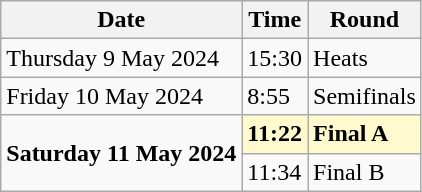<table class="wikitable">
<tr>
<th>Date</th>
<th>Time</th>
<th>Round</th>
</tr>
<tr>
<td>Thursday 9 May 2024</td>
<td>15:30</td>
<td>Heats</td>
</tr>
<tr>
<td>Friday 10 May 2024</td>
<td>8:55</td>
<td>Semifinals</td>
</tr>
<tr>
<td rowspan=2><strong>Saturday 11 May 2024</strong></td>
<td style=background:lemonchiffon><strong>11:22</strong></td>
<td style=background:lemonchiffon><strong>Final A</strong></td>
</tr>
<tr>
<td>11:34</td>
<td>Final B</td>
</tr>
</table>
